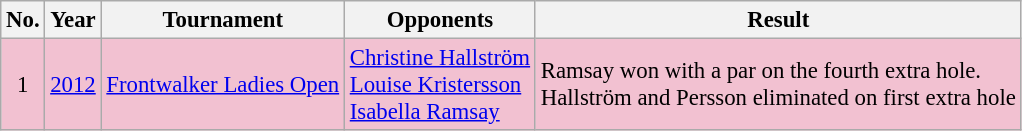<table class="wikitable" style="font-size:95%;">
<tr>
<th>No.</th>
<th>Year</th>
<th>Tournament</th>
<th>Opponents</th>
<th>Result</th>
</tr>
<tr style="background:#F2C1D1;">
<td align=center>1</td>
<td><a href='#'>2012</a></td>
<td><a href='#'>Frontwalker Ladies Open</a></td>
<td> <a href='#'>Christine Hallström</a><br> <a href='#'>Louise Kristersson</a><br> <a href='#'>Isabella Ramsay</a></td>
<td>Ramsay won with a par on the fourth extra hole.<br>Hallström and Persson eliminated on first extra hole</td>
</tr>
</table>
